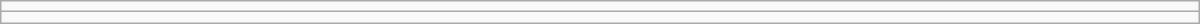<table class="wikitable collapsible uncollapsed" style="border:1px #aaa solid; width:50em; margin:0.2em auto">
<tr>
<td></td>
</tr>
<tr>
<td></td>
</tr>
</table>
